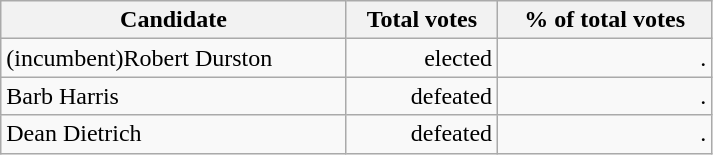<table class="wikitable" width="475">
<tr>
<th align="left">Candidate</th>
<th align="right">Total votes</th>
<th align="right">% of total votes</th>
</tr>
<tr>
<td align="left">(incumbent)Robert Durston</td>
<td align="right">elected</td>
<td align="right">.</td>
</tr>
<tr>
<td align="left">Barb Harris</td>
<td align="right">defeated</td>
<td align="right">.</td>
</tr>
<tr>
<td align="left">Dean Dietrich</td>
<td align="right">defeated</td>
<td align="right">.</td>
</tr>
</table>
